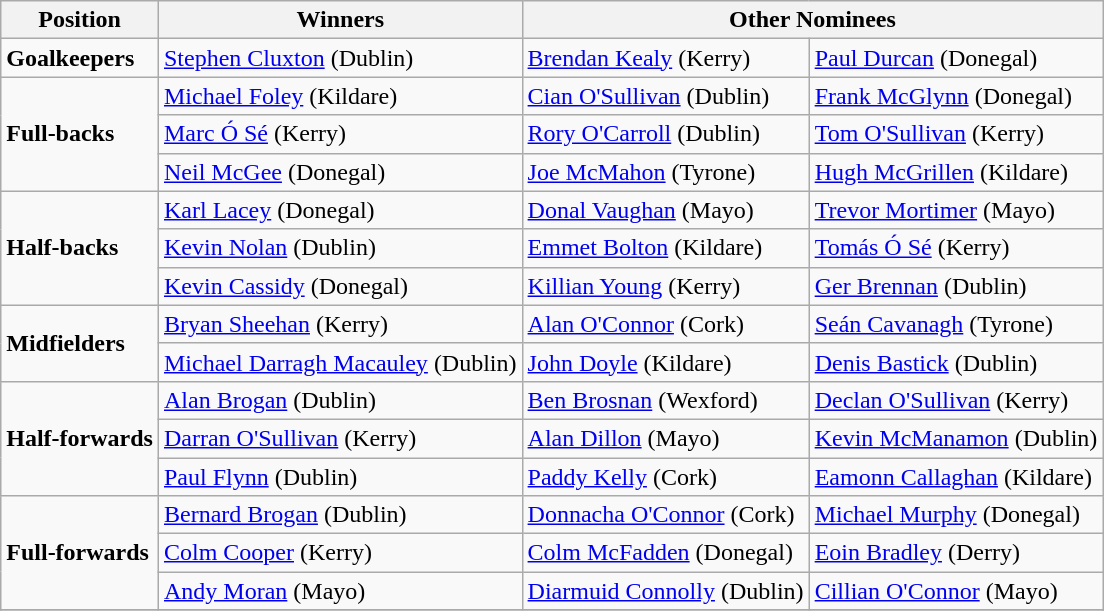<table class="wikitable">
<tr>
<th>Position</th>
<th>Winners</th>
<th colspan=2>Other Nominees</th>
</tr>
<tr>
<td><strong>Goalkeepers</strong></td>
<td><a href='#'>Stephen Cluxton</a> (Dublin)</td>
<td><a href='#'>Brendan Kealy</a> (Kerry)</td>
<td><a href='#'>Paul Durcan</a> (Donegal)</td>
</tr>
<tr>
<td rowspan=3><strong>Full-backs</strong></td>
<td><a href='#'>Michael Foley</a> (Kildare)</td>
<td><a href='#'>Cian O'Sullivan</a> (Dublin)</td>
<td><a href='#'>Frank McGlynn</a> (Donegal)</td>
</tr>
<tr>
<td><a href='#'>Marc Ó Sé</a> (Kerry)</td>
<td><a href='#'>Rory O'Carroll</a> (Dublin)</td>
<td><a href='#'>Tom O'Sullivan</a> (Kerry)</td>
</tr>
<tr>
<td><a href='#'>Neil McGee</a> (Donegal)</td>
<td><a href='#'>Joe McMahon</a> (Tyrone)</td>
<td><a href='#'>Hugh McGrillen</a> (Kildare)</td>
</tr>
<tr>
<td rowspan=3><strong>Half-backs</strong></td>
<td><a href='#'>Karl Lacey</a> (Donegal)</td>
<td><a href='#'>Donal Vaughan</a> (Mayo)</td>
<td><a href='#'>Trevor Mortimer</a> (Mayo)</td>
</tr>
<tr>
<td><a href='#'>Kevin Nolan</a> (Dublin)</td>
<td><a href='#'>Emmet Bolton</a> (Kildare)</td>
<td><a href='#'>Tomás Ó Sé</a> (Kerry)</td>
</tr>
<tr>
<td><a href='#'>Kevin Cassidy</a> (Donegal)</td>
<td><a href='#'>Killian Young</a> (Kerry)</td>
<td><a href='#'>Ger Brennan</a> (Dublin)</td>
</tr>
<tr>
<td rowspan=2><strong>Midfielders</strong></td>
<td><a href='#'>Bryan Sheehan</a> (Kerry)</td>
<td><a href='#'>Alan O'Connor</a> (Cork)</td>
<td><a href='#'>Seán Cavanagh</a> (Tyrone)</td>
</tr>
<tr>
<td><a href='#'>Michael Darragh Macauley</a> (Dublin)</td>
<td><a href='#'>John Doyle</a> (Kildare)</td>
<td><a href='#'>Denis Bastick</a> (Dublin)</td>
</tr>
<tr>
<td rowspan=3><strong>Half-forwards</strong></td>
<td><a href='#'>Alan Brogan</a> (Dublin)</td>
<td><a href='#'>Ben Brosnan</a> (Wexford)</td>
<td><a href='#'>Declan O'Sullivan</a> (Kerry)</td>
</tr>
<tr>
<td><a href='#'>Darran O'Sullivan</a> (Kerry)</td>
<td><a href='#'>Alan Dillon</a> (Mayo)</td>
<td><a href='#'>Kevin McManamon</a> (Dublin)</td>
</tr>
<tr>
<td><a href='#'>Paul Flynn</a> (Dublin)</td>
<td><a href='#'>Paddy Kelly</a> (Cork)</td>
<td><a href='#'>Eamonn Callaghan</a> (Kildare)</td>
</tr>
<tr>
<td rowspan=3><strong>Full-forwards</strong></td>
<td><a href='#'>Bernard Brogan</a> (Dublin)</td>
<td><a href='#'>Donnacha O'Connor</a> (Cork)</td>
<td><a href='#'>Michael Murphy</a> (Donegal)</td>
</tr>
<tr>
<td><a href='#'>Colm Cooper</a> (Kerry)</td>
<td><a href='#'>Colm McFadden</a> (Donegal)</td>
<td><a href='#'>Eoin Bradley</a> (Derry)</td>
</tr>
<tr>
<td><a href='#'>Andy Moran</a> (Mayo)</td>
<td><a href='#'>Diarmuid Connolly</a> (Dublin)</td>
<td><a href='#'>Cillian O'Connor</a> (Mayo)</td>
</tr>
<tr>
</tr>
</table>
